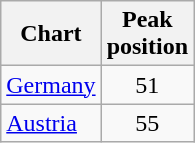<table class="wikitable sortable">
<tr>
<th>Chart</th>
<th>Peak<br>position</th>
</tr>
<tr>
<td><a href='#'>Germany</a></td>
<td align="center">51</td>
</tr>
<tr>
<td><a href='#'>Austria</a></td>
<td align="center">55</td>
</tr>
</table>
